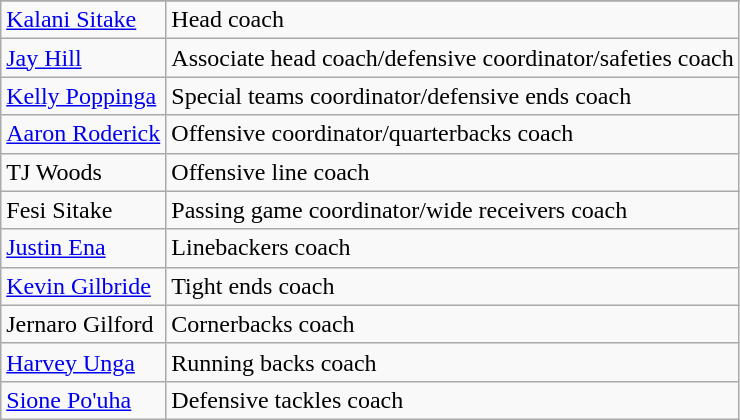<table class="wikitable">
<tr>
</tr>
<tr>
<td><a href='#'>Kalani Sitake</a></td>
<td>Head coach</td>
</tr>
<tr>
<td><a href='#'>Jay Hill</a></td>
<td>Associate head coach/defensive coordinator/safeties coach</td>
</tr>
<tr>
<td><a href='#'>Kelly Poppinga</a></td>
<td>Special teams coordinator/defensive ends coach</td>
</tr>
<tr>
<td><a href='#'>Aaron Roderick</a></td>
<td>Offensive coordinator/quarterbacks coach</td>
</tr>
<tr>
<td>TJ Woods</td>
<td>Offensive line coach</td>
</tr>
<tr>
<td>Fesi Sitake</td>
<td>Passing game coordinator/wide receivers coach</td>
</tr>
<tr>
<td><a href='#'>Justin Ena</a></td>
<td>Linebackers coach</td>
</tr>
<tr>
<td><a href='#'>Kevin Gilbride</a></td>
<td>Tight ends coach</td>
</tr>
<tr>
<td>Jernaro Gilford</td>
<td>Cornerbacks coach</td>
</tr>
<tr>
<td><a href='#'>Harvey Unga</a></td>
<td>Running backs coach</td>
</tr>
<tr>
<td><a href='#'>Sione Po'uha</a></td>
<td>Defensive tackles coach</td>
</tr>
</table>
